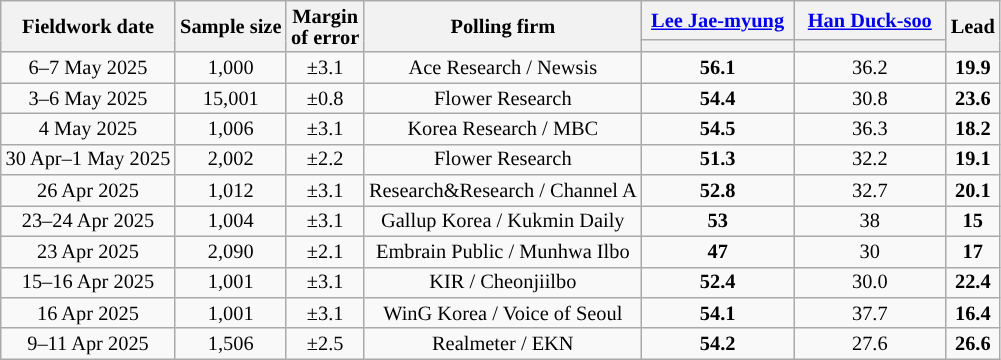<table class="wikitable tpl-blanktable sortable tpl-blanktable mw-collapsible" style="text-align:center; font-size:85%; line-height:14px">
<tr>
<th class="unsortable" rowspan="2">Fieldwork date</th>
<th class="unsortable" rowspan="2">Sample size</th>
<th class="unsortable" rowspan="2">Margin<br>of error</th>
<th class="unsortable" rowspan="2">Polling firm</th>
<th class="unsortable" colspan="1" style="width:95px"><a href='#'>Lee Jae-myung</a></th>
<th class="unsortable" colspan="1" style="width:95px"><a href='#'>Han Duck-soo</a></th>
<th rowspan="2" class="unsortable">Lead</th>
</tr>
<tr>
<th colspan="1" style="background:"></th>
<th colspan="1" style="background:"></th>
</tr>
<tr>
<td data-sort-value="2025-5-7">6–7 May 2025</td>
<td>1,000</td>
<td>±3.1</td>
<td>Ace Research / Newsis</td>
<td><strong>56.1</strong></td>
<td>36.2</td>
<td style="background:"><strong>19.9</strong></td>
</tr>
<tr>
<td data-sort-value="2025-5-6">3–6 May 2025</td>
<td>15,001</td>
<td>±0.8</td>
<td>Flower Research</td>
<td><strong>54.4</strong></td>
<td>30.8</td>
<td style="background:"><strong>23.6</strong></td>
</tr>
<tr>
<td data-sort-value="2025-5-4">4 May 2025</td>
<td>1,006</td>
<td>±3.1</td>
<td>Korea Research / MBC</td>
<td><strong>54.5</strong></td>
<td>36.3</td>
<td style="background:"><strong>18.2</strong></td>
</tr>
<tr>
<td data-sort-value="2025-5-1">30 Apr–1 May 2025</td>
<td>2,002</td>
<td>±2.2</td>
<td>Flower Research</td>
<td><strong>51.3</strong></td>
<td>32.2</td>
<td style="background:"><strong>19.1</strong></td>
</tr>
<tr>
<td data-sort-value="2025-4-26">26 Apr 2025</td>
<td>1,012</td>
<td>±3.1</td>
<td>Research&Research / Channel A</td>
<td><strong>52.8</strong></td>
<td>32.7</td>
<td style="background:"><strong>20.1</strong></td>
</tr>
<tr>
<td data-sort-value="2025-4-24">23–24 Apr 2025</td>
<td>1,004</td>
<td>±3.1</td>
<td>Gallup Korea / Kukmin Daily</td>
<td><strong>53</strong></td>
<td>38</td>
<td style="background:"><strong>15</strong></td>
</tr>
<tr>
<td data-sort-value="2025-4-23">23 Apr 2025</td>
<td>2,090</td>
<td>±2.1</td>
<td>Embrain Public / Munhwa Ilbo</td>
<td><strong>47</strong></td>
<td>30</td>
<td style="background:"><strong>17</strong></td>
</tr>
<tr>
<td data-sort-value="2025-4-16">15–16 Apr 2025</td>
<td>1,001</td>
<td>±3.1</td>
<td>KIR / Cheonjiilbo</td>
<td><strong>52.4</strong></td>
<td>30.0</td>
<td style="background:"><strong>22.4</strong></td>
</tr>
<tr>
<td data-sort-value="2025-4-16">16 Apr 2025</td>
<td>1,001</td>
<td>±3.1</td>
<td>WinG Korea / Voice of Seoul</td>
<td><strong>54.1</strong></td>
<td>37.7</td>
<td style="background:"><strong>16.4</strong></td>
</tr>
<tr>
<td data-sort-value="2025-4-11">9–11 Apr 2025</td>
<td>1,506</td>
<td>±2.5</td>
<td>Realmeter / EKN</td>
<td><strong>54.2</strong></td>
<td>27.6</td>
<td style="background:"><strong>26.6</strong></td>
</tr>
</table>
